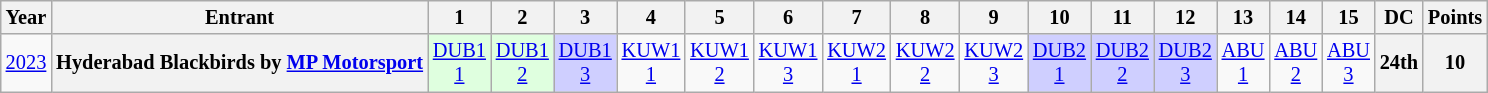<table class="wikitable" style="text-align:center; font-size:85%">
<tr>
<th>Year</th>
<th>Entrant</th>
<th>1</th>
<th>2</th>
<th>3</th>
<th>4</th>
<th>5</th>
<th>6</th>
<th>7</th>
<th>8</th>
<th>9</th>
<th>10</th>
<th>11</th>
<th>12</th>
<th>13</th>
<th>14</th>
<th>15</th>
<th>DC</th>
<th>Points</th>
</tr>
<tr>
<td><a href='#'>2023</a></td>
<th nowrap>Hyderabad Blackbirds by <a href='#'>MP Motorsport</a></th>
<td style="background:#DFFFDF;"><a href='#'>DUB1<br>1</a><br></td>
<td style="background:#DFFFDF;"><a href='#'>DUB1<br>2</a><br></td>
<td style="background:#CFCFFF;"><a href='#'>DUB1<br>3</a><br></td>
<td><a href='#'>KUW1<br>1</a></td>
<td><a href='#'>KUW1<br>2</a></td>
<td><a href='#'>KUW1<br>3</a></td>
<td><a href='#'>KUW2<br>1</a></td>
<td><a href='#'>KUW2<br>2</a></td>
<td><a href='#'>KUW2<br>3</a></td>
<td style="background:#CFCFFF;"><a href='#'>DUB2<br>1</a><br></td>
<td style="background:#CFCFFF;"><a href='#'>DUB2<br>2</a><br></td>
<td style="background:#CFCFFF;"><a href='#'>DUB2<br>3</a><br></td>
<td><a href='#'>ABU<br>1</a></td>
<td><a href='#'>ABU<br>2</a></td>
<td><a href='#'>ABU<br>3</a></td>
<th style="background:#;">24th</th>
<th style="background:#;">10</th>
</tr>
</table>
